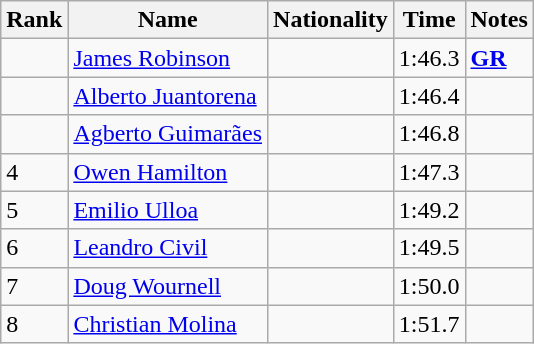<table class="wikitable sortable">
<tr>
<th>Rank</th>
<th>Name</th>
<th>Nationality</th>
<th>Time</th>
<th>Notes</th>
</tr>
<tr>
<td></td>
<td><a href='#'>James Robinson</a></td>
<td></td>
<td>1:46.3</td>
<td><strong><a href='#'>GR</a></strong></td>
</tr>
<tr>
<td></td>
<td><a href='#'>Alberto Juantorena</a></td>
<td></td>
<td>1:46.4</td>
<td></td>
</tr>
<tr>
<td></td>
<td><a href='#'>Agberto Guimarães</a></td>
<td></td>
<td>1:46.8</td>
<td></td>
</tr>
<tr>
<td>4</td>
<td><a href='#'>Owen Hamilton</a></td>
<td></td>
<td>1:47.3</td>
<td></td>
</tr>
<tr>
<td>5</td>
<td><a href='#'>Emilio Ulloa</a></td>
<td></td>
<td>1:49.2</td>
<td></td>
</tr>
<tr>
<td>6</td>
<td><a href='#'>Leandro Civil</a></td>
<td></td>
<td>1:49.5</td>
<td></td>
</tr>
<tr>
<td>7</td>
<td><a href='#'>Doug Wournell</a></td>
<td></td>
<td>1:50.0</td>
<td></td>
</tr>
<tr>
<td>8</td>
<td><a href='#'>Christian Molina</a></td>
<td></td>
<td>1:51.7</td>
<td></td>
</tr>
</table>
